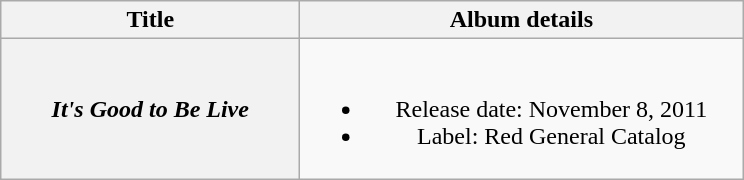<table class="wikitable plainrowheaders" style="text-align:center;">
<tr>
<th scope="col" style="width:12em;">Title</th>
<th scope="col" style="width:18em;">Album details</th>
</tr>
<tr>
<th scope="row"><em>It's Good to Be Live</em></th>
<td><br><ul><li>Release date: November 8, 2011</li><li>Label: Red General Catalog</li></ul></td>
</tr>
</table>
